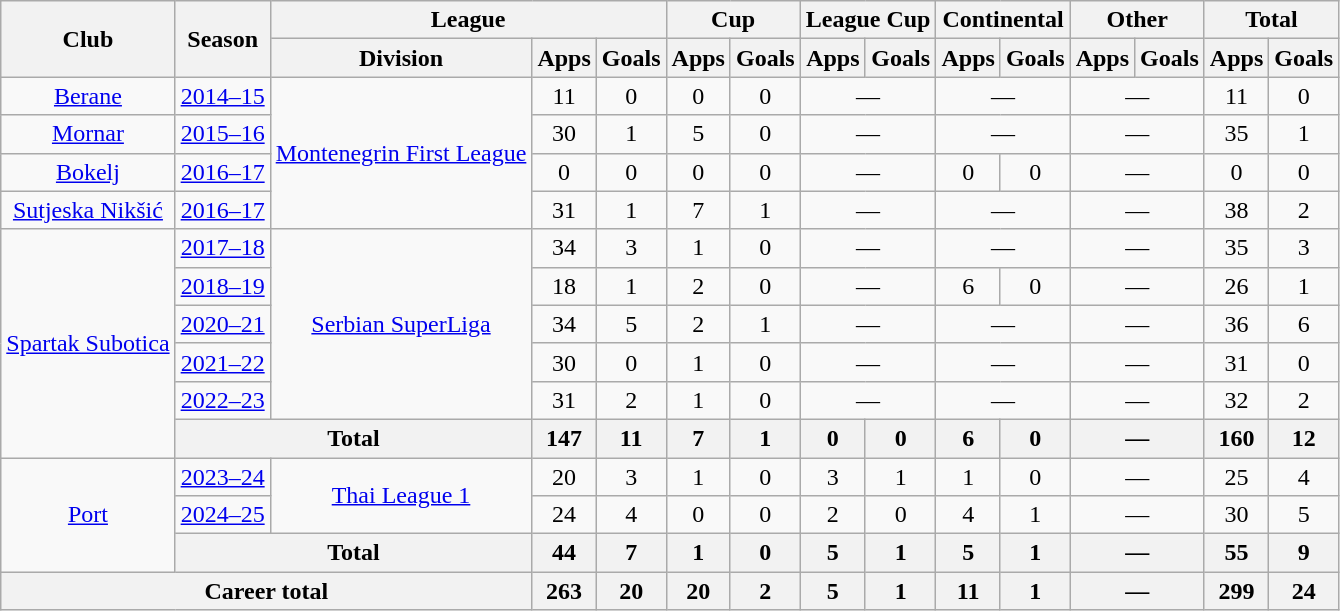<table class="wikitable" style="text-align:center">
<tr>
<th rowspan="2">Club</th>
<th rowspan="2">Season</th>
<th colspan="3">League</th>
<th colspan="2">Cup</th>
<th colspan="2">League Cup</th>
<th colspan="2">Continental</th>
<th colspan="2">Other</th>
<th colspan="2">Total</th>
</tr>
<tr>
<th>Division</th>
<th>Apps</th>
<th>Goals</th>
<th>Apps</th>
<th>Goals</th>
<th>Apps</th>
<th>Goals</th>
<th>Apps</th>
<th>Goals</th>
<th>Apps</th>
<th>Goals</th>
<th>Apps</th>
<th>Goals</th>
</tr>
<tr>
<td><a href='#'>Berane</a></td>
<td><a href='#'>2014–15</a></td>
<td rowspan="4"><a href='#'>Montenegrin First League</a></td>
<td>11</td>
<td>0</td>
<td>0</td>
<td>0</td>
<td colspan="2">—</td>
<td colspan="2">—</td>
<td colspan="2">—</td>
<td>11</td>
<td>0</td>
</tr>
<tr>
<td><a href='#'>Mornar</a></td>
<td><a href='#'>2015–16</a></td>
<td>30</td>
<td>1</td>
<td>5</td>
<td>0</td>
<td colspan="2">—</td>
<td colspan="2">—</td>
<td colspan="2">—</td>
<td>35</td>
<td>1</td>
</tr>
<tr>
<td><a href='#'>Bokelj</a></td>
<td><a href='#'>2016–17</a></td>
<td>0</td>
<td>0</td>
<td>0</td>
<td>0</td>
<td colspan="2">—</td>
<td>0</td>
<td>0</td>
<td colspan="2">—</td>
<td>0</td>
<td>0</td>
</tr>
<tr>
<td><a href='#'>Sutjeska Nikšić</a></td>
<td><a href='#'>2016–17</a></td>
<td>31</td>
<td>1</td>
<td>7</td>
<td>1</td>
<td colspan="2">—</td>
<td colspan="2">—</td>
<td colspan="2">—</td>
<td>38</td>
<td>2</td>
</tr>
<tr>
<td rowspan="6"><a href='#'>Spartak Subotica</a></td>
<td><a href='#'>2017–18</a></td>
<td rowspan="5"><a href='#'>Serbian SuperLiga</a></td>
<td>34</td>
<td>3</td>
<td>1</td>
<td>0</td>
<td colspan="2">—</td>
<td colspan="2">—</td>
<td colspan="2">—</td>
<td>35</td>
<td>3</td>
</tr>
<tr>
<td><a href='#'>2018–19</a></td>
<td>18</td>
<td>1</td>
<td>2</td>
<td>0</td>
<td colspan="2">—</td>
<td>6</td>
<td>0</td>
<td colspan="2">—</td>
<td>26</td>
<td>1</td>
</tr>
<tr>
<td><a href='#'>2020–21</a></td>
<td>34</td>
<td>5</td>
<td>2</td>
<td>1</td>
<td colspan="2">—</td>
<td colspan="2">—</td>
<td colspan="2">—</td>
<td>36</td>
<td>6</td>
</tr>
<tr>
<td><a href='#'>2021–22</a></td>
<td>30</td>
<td>0</td>
<td>1</td>
<td>0</td>
<td colspan="2">—</td>
<td colspan="2">—</td>
<td colspan="2">—</td>
<td>31</td>
<td>0</td>
</tr>
<tr>
<td><a href='#'>2022–23</a></td>
<td>31</td>
<td>2</td>
<td>1</td>
<td>0</td>
<td colspan="2">—</td>
<td colspan="2">—</td>
<td colspan="2">—</td>
<td>32</td>
<td>2</td>
</tr>
<tr>
<th colspan="2">Total</th>
<th>147</th>
<th>11</th>
<th>7</th>
<th>1</th>
<th>0</th>
<th>0</th>
<th>6</th>
<th>0</th>
<th colspan="2">—</th>
<th>160</th>
<th>12</th>
</tr>
<tr>
<td rowspan="3"><a href='#'>Port</a></td>
<td><a href='#'>2023–24</a></td>
<td rowspan="2"><a href='#'>Thai League 1</a></td>
<td>20</td>
<td>3</td>
<td>1</td>
<td>0</td>
<td>3</td>
<td>1</td>
<td>1</td>
<td>0</td>
<td colspan="2">—</td>
<td>25</td>
<td>4</td>
</tr>
<tr>
<td><a href='#'>2024–25</a></td>
<td>24</td>
<td>4</td>
<td>0</td>
<td>0</td>
<td>2</td>
<td>0</td>
<td>4</td>
<td>1</td>
<td colspan="2">—</td>
<td>30</td>
<td>5</td>
</tr>
<tr>
<th colspan="2">Total</th>
<th>44</th>
<th>7</th>
<th>1</th>
<th>0</th>
<th>5</th>
<th>1</th>
<th>5</th>
<th>1</th>
<th colspan="2">—</th>
<th>55</th>
<th>9</th>
</tr>
<tr>
<th colspan="3">Career total</th>
<th>263</th>
<th>20</th>
<th>20</th>
<th>2</th>
<th>5</th>
<th>1</th>
<th>11</th>
<th>1</th>
<th colspan="2">—</th>
<th>299</th>
<th>24</th>
</tr>
</table>
